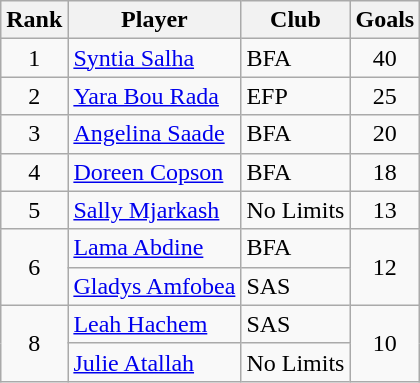<table class="wikitable" style="text-align:center">
<tr>
<th>Rank</th>
<th>Player</th>
<th>Club</th>
<th>Goals</th>
</tr>
<tr>
<td>1</td>
<td align="left"> <a href='#'>Syntia Salha</a></td>
<td align="left">BFA</td>
<td>40</td>
</tr>
<tr>
<td>2</td>
<td align="left"> <a href='#'>Yara Bou Rada</a></td>
<td align="left">EFP</td>
<td>25</td>
</tr>
<tr>
<td>3</td>
<td align="left"> <a href='#'>Angelina Saade</a></td>
<td align="left">BFA</td>
<td>20</td>
</tr>
<tr>
<td>4</td>
<td align="left"> <a href='#'>Doreen Copson</a></td>
<td align="left">BFA</td>
<td>18</td>
</tr>
<tr>
<td>5</td>
<td align="left"> <a href='#'>Sally Mjarkash</a></td>
<td align="left">No Limits</td>
<td>13</td>
</tr>
<tr>
<td rowspan="2">6</td>
<td align="left"> <a href='#'>Lama Abdine</a></td>
<td align="left">BFA</td>
<td rowspan="2">12</td>
</tr>
<tr>
<td align="left"> <a href='#'>Gladys Amfobea</a></td>
<td align="left">SAS</td>
</tr>
<tr>
<td rowspan="2">8</td>
<td align="left"> <a href='#'>Leah Hachem</a></td>
<td align="left">SAS</td>
<td rowspan="2">10</td>
</tr>
<tr>
<td align="left"> <a href='#'>Julie Atallah</a></td>
<td align="left">No Limits</td>
</tr>
</table>
